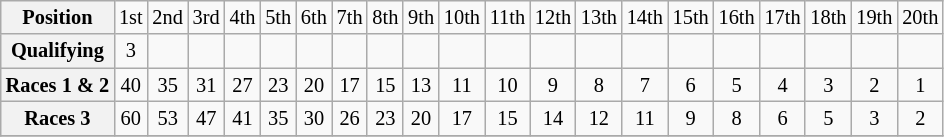<table class="wikitable" style="font-size:85%; text-align:center">
<tr style="background:#f9f9f9">
<th valign="middle">Position</th>
<td>1st</td>
<td>2nd</td>
<td>3rd</td>
<td>4th</td>
<td>5th</td>
<td>6th</td>
<td>7th</td>
<td>8th</td>
<td>9th</td>
<td>10th</td>
<td>11th</td>
<td>12th</td>
<td>13th</td>
<td>14th</td>
<td>15th</td>
<td>16th</td>
<td>17th</td>
<td>18th</td>
<td>19th</td>
<td>20th</td>
</tr>
<tr>
<th valign="middle">Qualifying</th>
<td>3</td>
<td></td>
<td></td>
<td></td>
<td></td>
<td></td>
<td></td>
<td></td>
<td></td>
<td></td>
<td></td>
<td></td>
<td></td>
<td></td>
<td></td>
<td></td>
<td></td>
<td></td>
<td></td>
<td></td>
</tr>
<tr>
<th valign="middle">Races 1 & 2</th>
<td>40</td>
<td>35</td>
<td>31</td>
<td>27</td>
<td>23</td>
<td>20</td>
<td>17</td>
<td>15</td>
<td>13</td>
<td>11</td>
<td>10</td>
<td>9</td>
<td>8</td>
<td>7</td>
<td>6</td>
<td>5</td>
<td>4</td>
<td>3</td>
<td>2</td>
<td>1</td>
</tr>
<tr>
<th valign="middle">Races 3</th>
<td>60</td>
<td>53</td>
<td>47</td>
<td>41</td>
<td>35</td>
<td>30</td>
<td>26</td>
<td>23</td>
<td>20</td>
<td>17</td>
<td>15</td>
<td>14</td>
<td>12</td>
<td>11</td>
<td>9</td>
<td>8</td>
<td>6</td>
<td>5</td>
<td>3</td>
<td>2</td>
</tr>
<tr>
</tr>
</table>
